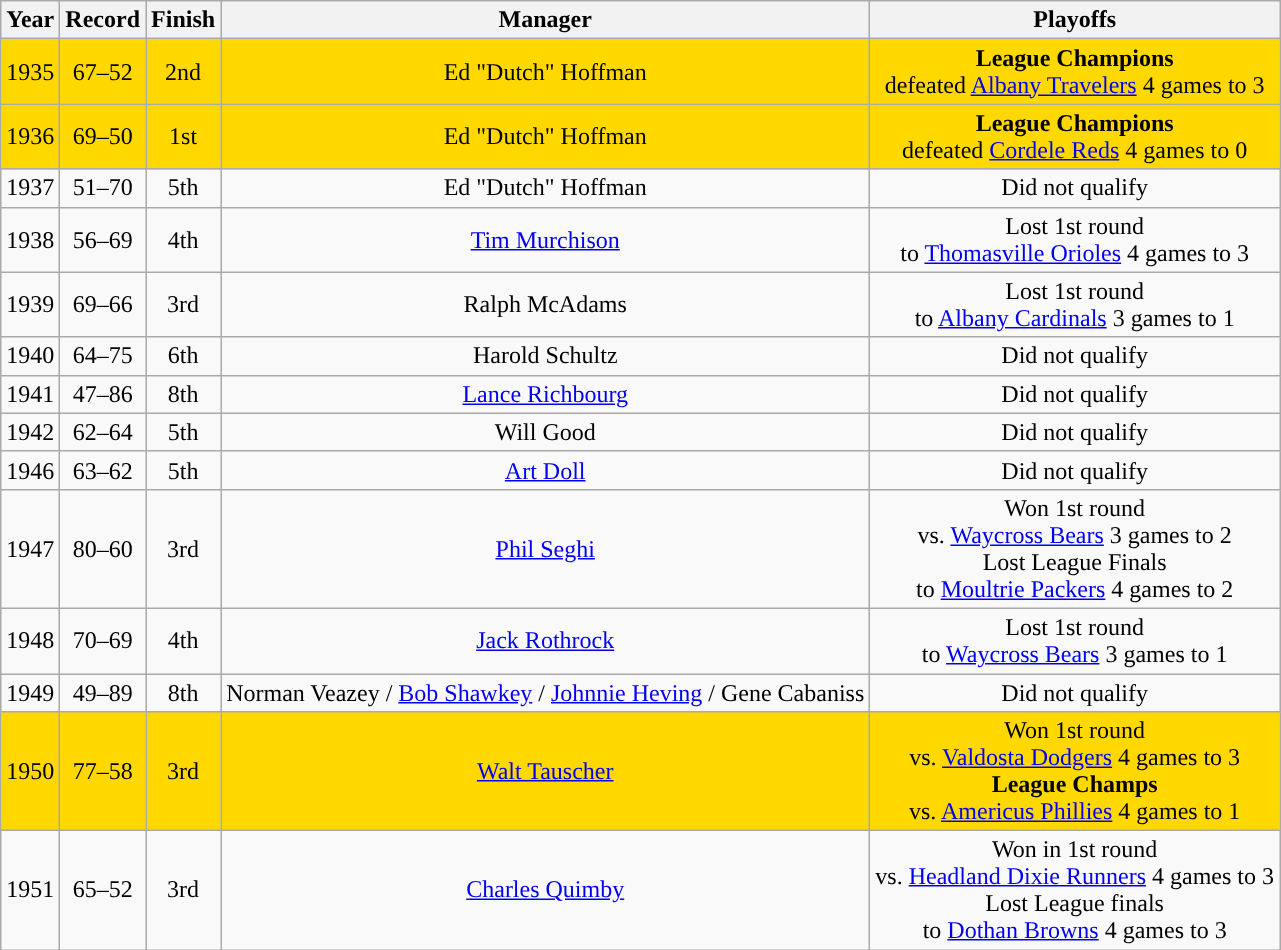<table class="wikitable" style="text-align:center">
<tr>
<th>Year</th>
<th>Record</th>
<th>Finish</th>
<th>Manager</th>
<th>Playoffs</th>
</tr>
<tr bgcolor="#FFD800">
<td>1935</td>
<td>67–52</td>
<td>2nd</td>
<td>Ed "Dutch" Hoffman</td>
<td><strong>League Champions</strong><br> defeated <a href='#'>Albany Travelers</a> 4 games to 3</td>
</tr>
<tr bgcolor="#FFD800">
<td>1936</td>
<td>69–50</td>
<td>1st</td>
<td>Ed "Dutch" Hoffman</td>
<td><strong>League Champions</strong> <br> defeated <a href='#'>Cordele Reds</a> 4 games to 0</td>
</tr>
<tr>
<td>1937</td>
<td>51–70</td>
<td>5th</td>
<td>Ed "Dutch" Hoffman</td>
<td>Did not qualify</td>
</tr>
<tr>
<td>1938</td>
<td>56–69</td>
<td>4th</td>
<td><a href='#'>Tim Murchison</a></td>
<td>Lost 1st round <br> to <a href='#'>Thomasville Orioles</a> 4 games to 3</td>
</tr>
<tr>
<td>1939</td>
<td>69–66</td>
<td>3rd</td>
<td>Ralph McAdams</td>
<td>Lost 1st round <br> to <a href='#'>Albany Cardinals</a> 3 games to 1</td>
</tr>
<tr al>
<td>1940</td>
<td>64–75</td>
<td>6th</td>
<td>Harold Schultz</td>
<td>Did not qualify</td>
</tr>
<tr>
<td>1941</td>
<td>47–86</td>
<td>8th</td>
<td><a href='#'>Lance Richbourg</a></td>
<td>Did not qualify</td>
</tr>
<tr>
<td>1942</td>
<td>62–64</td>
<td>5th</td>
<td>Will Good</td>
<td>Did not qualify</td>
</tr>
<tr>
<td>1946</td>
<td>63–62</td>
<td>5th</td>
<td><a href='#'>Art Doll</a></td>
<td>Did not qualify</td>
</tr>
<tr>
<td>1947</td>
<td>80–60</td>
<td>3rd</td>
<td><a href='#'>Phil Seghi</a></td>
<td>Won 1st round <br> vs. <a href='#'>Waycross Bears</a> 3 games to 2<br> Lost League Finals<br> to <a href='#'>Moultrie Packers</a> 4 games to 2</td>
</tr>
<tr>
<td>1948</td>
<td>70–69</td>
<td>4th</td>
<td><a href='#'>Jack Rothrock</a></td>
<td>Lost 1st round <br> to <a href='#'>Waycross Bears</a> 3 games to 1</td>
</tr>
<tr>
<td>1949</td>
<td>49–89</td>
<td>8th</td>
<td>Norman Veazey / <a href='#'>Bob Shawkey</a> / <a href='#'>Johnnie Heving</a> / Gene Cabaniss</td>
<td>Did not qualify</td>
</tr>
<tr bgcolor="#FFD800">
<td>1950</td>
<td>77–58</td>
<td>3rd</td>
<td><a href='#'>Walt Tauscher</a></td>
<td>Won 1st round<br> vs. <a href='#'>Valdosta Dodgers</a> 4 games to 3 <br><strong>League Champs</strong><br> vs. <a href='#'>Americus Phillies</a> 4 games to 1</td>
</tr>
<tr>
<td>1951</td>
<td>65–52</td>
<td>3rd</td>
<td><a href='#'>Charles Quimby</a></td>
<td>Won in 1st round <br>vs. <a href='#'>Headland Dixie Runners</a> 4 games to 3<br> Lost League finals<br> to <a href='#'>Dothan Browns</a> 4 games to 3</td>
</tr>
</table>
